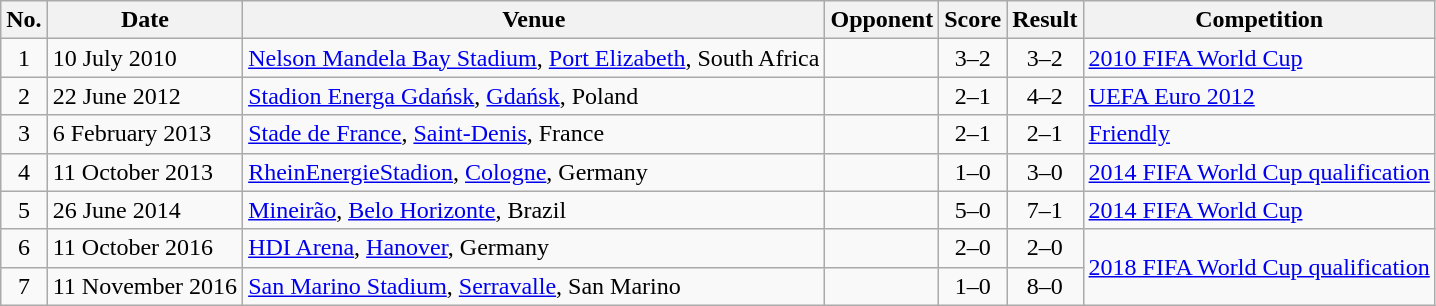<table class="wikitable sortable">
<tr>
<th>No.</th>
<th>Date</th>
<th>Venue</th>
<th>Opponent</th>
<th>Score</th>
<th>Result</th>
<th>Competition</th>
</tr>
<tr>
<td align=center>1</td>
<td>10 July 2010</td>
<td><a href='#'>Nelson Mandela Bay Stadium</a>, <a href='#'>Port Elizabeth</a>, South Africa</td>
<td></td>
<td align=center>3–2</td>
<td align=center>3–2</td>
<td><a href='#'>2010 FIFA World Cup</a></td>
</tr>
<tr>
<td align=center>2</td>
<td>22 June 2012</td>
<td><a href='#'>Stadion Energa Gdańsk</a>, <a href='#'>Gdańsk</a>, Poland</td>
<td></td>
<td align=center>2–1</td>
<td align=center>4–2</td>
<td><a href='#'>UEFA Euro 2012</a></td>
</tr>
<tr>
<td align=center>3</td>
<td>6 February 2013</td>
<td><a href='#'>Stade de France</a>, <a href='#'>Saint-Denis</a>, France</td>
<td></td>
<td align=center>2–1</td>
<td align=center>2–1</td>
<td><a href='#'>Friendly</a></td>
</tr>
<tr>
<td align=center>4</td>
<td>11 October 2013</td>
<td><a href='#'>RheinEnergieStadion</a>, <a href='#'>Cologne</a>, Germany</td>
<td></td>
<td align=center>1–0</td>
<td align=center>3–0</td>
<td><a href='#'>2014 FIFA World Cup qualification</a></td>
</tr>
<tr>
<td align=center>5</td>
<td>26 June 2014</td>
<td><a href='#'>Mineirão</a>, <a href='#'>Belo Horizonte</a>, Brazil</td>
<td></td>
<td align=center>5–0</td>
<td align=center>7–1</td>
<td><a href='#'>2014 FIFA World Cup</a></td>
</tr>
<tr>
<td align=center>6</td>
<td>11 October 2016</td>
<td><a href='#'>HDI Arena</a>, <a href='#'>Hanover</a>, Germany</td>
<td></td>
<td align=center>2–0</td>
<td align=center>2–0</td>
<td rowspan=2><a href='#'>2018 FIFA World Cup qualification</a></td>
</tr>
<tr>
<td align=center>7</td>
<td>11 November 2016</td>
<td><a href='#'>San Marino Stadium</a>, <a href='#'>Serravalle</a>, San Marino</td>
<td></td>
<td align=center>1–0</td>
<td align=center>8–0</td>
</tr>
</table>
